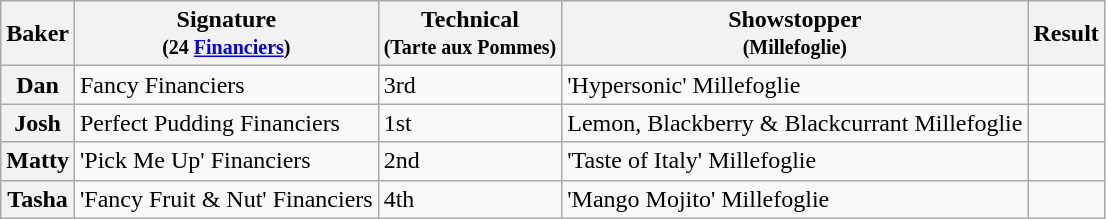<table class="wikitable sortable col3center sticky-header">
<tr>
<th scope="col">Baker</th>
<th scope="col" class="unsortable">Signature<br><small> (24 <a href='#'>Financiers</a>) </small></th>
<th scope="col">Technical<br><small> (Tarte aux Pommes) </small></th>
<th scope="col" class="unsortable">Showstopper<br><small> (Millefoglie) </small></th>
<th scope="col">Result</th>
</tr>
<tr>
<th scope="row">Dan</th>
<td>Fancy Financiers</td>
<td>3rd</td>
<td>'Hypersonic' Millefoglie</td>
<td></td>
</tr>
<tr>
<th scope="row">Josh</th>
<td>Perfect Pudding Financiers</td>
<td>1st</td>
<td>Lemon, Blackberry & Blackcurrant Millefoglie</td>
<td></td>
</tr>
<tr>
<th scope="row">Matty</th>
<td>'Pick Me Up' Financiers</td>
<td>2nd</td>
<td>'Taste of Italy' Millefoglie</td>
<td></td>
</tr>
<tr>
<th scope="row">Tasha</th>
<td>'Fancy Fruit & Nut' Financiers</td>
<td>4th</td>
<td>'Mango Mojito' Millefoglie</td>
<td></td>
</tr>
</table>
